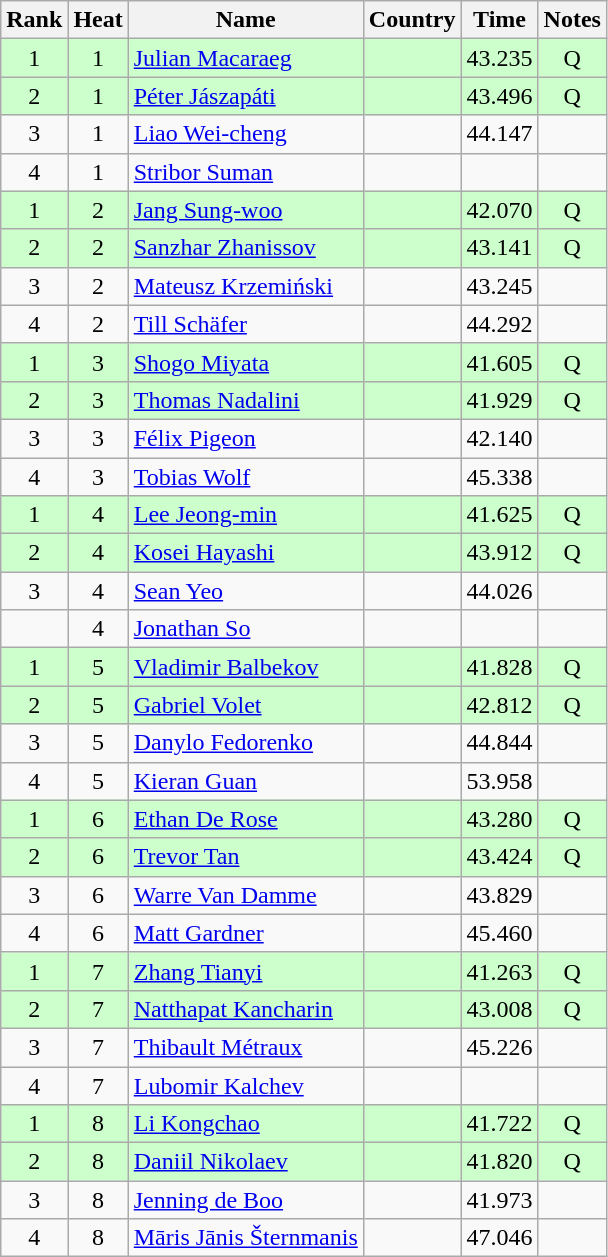<table class="wikitable sortable" style="text-align:center">
<tr>
<th>Rank</th>
<th>Heat</th>
<th>Name</th>
<th>Country</th>
<th>Time</th>
<th>Notes</th>
</tr>
<tr bgcolor=ccffcc>
<td>1</td>
<td>1</td>
<td align=left><a href='#'>Julian Macaraeg</a></td>
<td align=left></td>
<td>43.235</td>
<td>Q</td>
</tr>
<tr bgcolor=ccffcc>
<td>2</td>
<td>1</td>
<td align=left><a href='#'>Péter Jászapáti</a></td>
<td align=left></td>
<td>43.496</td>
<td>Q</td>
</tr>
<tr>
<td>3</td>
<td>1</td>
<td align=left><a href='#'>Liao Wei-cheng</a></td>
<td align=left></td>
<td>44.147</td>
<td></td>
</tr>
<tr>
<td>4</td>
<td>1</td>
<td align=left><a href='#'>Stribor Suman</a></td>
<td align=left></td>
<td></td>
<td></td>
</tr>
<tr bgcolor=ccffcc>
<td>1</td>
<td>2</td>
<td align=left><a href='#'>Jang Sung-woo</a></td>
<td align=left></td>
<td>42.070</td>
<td>Q</td>
</tr>
<tr bgcolor=ccffcc>
<td>2</td>
<td>2</td>
<td align=left><a href='#'>Sanzhar Zhanissov</a></td>
<td align=left></td>
<td>43.141</td>
<td>Q</td>
</tr>
<tr>
<td>3</td>
<td>2</td>
<td align=left><a href='#'>Mateusz Krzemiński</a></td>
<td align=left></td>
<td>43.245</td>
<td></td>
</tr>
<tr>
<td>4</td>
<td>2</td>
<td align=left><a href='#'>Till Schäfer</a></td>
<td align=left></td>
<td>44.292</td>
<td></td>
</tr>
<tr bgcolor=ccffcc>
<td>1</td>
<td>3</td>
<td align=left><a href='#'>Shogo Miyata</a></td>
<td align=left></td>
<td>41.605</td>
<td>Q</td>
</tr>
<tr bgcolor=ccffcc>
<td>2</td>
<td>3</td>
<td align=left><a href='#'>Thomas Nadalini</a></td>
<td align=left></td>
<td>41.929</td>
<td>Q</td>
</tr>
<tr>
<td>3</td>
<td>3</td>
<td align=left><a href='#'>Félix Pigeon</a></td>
<td align=left></td>
<td>42.140</td>
<td></td>
</tr>
<tr>
<td>4</td>
<td>3</td>
<td align=left><a href='#'>Tobias Wolf</a></td>
<td align=left></td>
<td>45.338</td>
<td></td>
</tr>
<tr bgcolor=ccffcc>
<td>1</td>
<td>4</td>
<td align=left><a href='#'>Lee Jeong-min</a></td>
<td align=left></td>
<td>41.625</td>
<td>Q</td>
</tr>
<tr bgcolor=ccffcc>
<td>2</td>
<td>4</td>
<td align=left><a href='#'>Kosei Hayashi</a></td>
<td align=left></td>
<td>43.912</td>
<td>Q</td>
</tr>
<tr>
<td>3</td>
<td>4</td>
<td align=left><a href='#'>Sean Yeo</a></td>
<td align=left></td>
<td>44.026</td>
<td></td>
</tr>
<tr>
<td></td>
<td>4</td>
<td align= left><a href='#'>Jonathan So</a></td>
<td align=left></td>
<td></td>
<td></td>
</tr>
<tr bgcolor=ccffcc>
<td>1</td>
<td>5</td>
<td align=left><a href='#'>Vladimir Balbekov</a></td>
<td align=left></td>
<td>41.828</td>
<td>Q</td>
</tr>
<tr bgcolor=ccffcc>
<td>2</td>
<td>5</td>
<td align=left><a href='#'>Gabriel Volet</a></td>
<td align=left></td>
<td>42.812</td>
<td>Q</td>
</tr>
<tr>
<td>3</td>
<td>5</td>
<td align=left><a href='#'>Danylo Fedorenko</a></td>
<td align=left></td>
<td>44.844</td>
<td></td>
</tr>
<tr>
<td>4</td>
<td>5</td>
<td align=left><a href='#'>Kieran Guan</a></td>
<td align=left></td>
<td>53.958</td>
<td></td>
</tr>
<tr bgcolor=ccffcc>
<td>1</td>
<td>6</td>
<td align=left><a href='#'>Ethan De Rose</a></td>
<td align=left></td>
<td>43.280</td>
<td>Q</td>
</tr>
<tr bgcolor=ccffcc>
<td>2</td>
<td>6</td>
<td align=left><a href='#'>Trevor Tan</a></td>
<td align=left></td>
<td>43.424</td>
<td>Q</td>
</tr>
<tr>
<td>3</td>
<td>6</td>
<td align=left><a href='#'>Warre Van Damme</a></td>
<td align=left></td>
<td>43.829</td>
<td></td>
</tr>
<tr>
<td>4</td>
<td>6</td>
<td align=left><a href='#'>Matt Gardner</a></td>
<td align=left></td>
<td>45.460</td>
<td></td>
</tr>
<tr bgcolor=ccffcc>
<td>1</td>
<td>7</td>
<td align=left><a href='#'>Zhang Tianyi</a></td>
<td align=left></td>
<td>41.263</td>
<td>Q</td>
</tr>
<tr bgcolor=ccffcc>
<td>2</td>
<td>7</td>
<td align=left><a href='#'>Natthapat Kancharin</a></td>
<td align=left></td>
<td>43.008</td>
<td>Q</td>
</tr>
<tr>
<td>3</td>
<td>7</td>
<td align=left><a href='#'>Thibault Métraux</a></td>
<td align=left></td>
<td>45.226</td>
<td></td>
</tr>
<tr>
<td>4</td>
<td>7</td>
<td align=left><a href='#'>Lubomir Kalchev</a></td>
<td align=left></td>
<td></td>
<td></td>
</tr>
<tr bgcolor=ccffcc>
<td>1</td>
<td>8</td>
<td align=left><a href='#'>Li Kongchao</a></td>
<td align=left></td>
<td>41.722</td>
<td>Q</td>
</tr>
<tr bgcolor=ccffcc>
<td>2</td>
<td>8</td>
<td align=left><a href='#'>Daniil Nikolaev</a></td>
<td align=left></td>
<td>41.820</td>
<td>Q</td>
</tr>
<tr>
<td>3</td>
<td>8</td>
<td align=left><a href='#'>Jenning de Boo</a></td>
<td align=left></td>
<td>41.973</td>
<td></td>
</tr>
<tr>
<td>4</td>
<td>8</td>
<td align=left><a href='#'>Māris Jānis Šternmanis</a></td>
<td align=left></td>
<td>47.046</td>
<td></td>
</tr>
</table>
